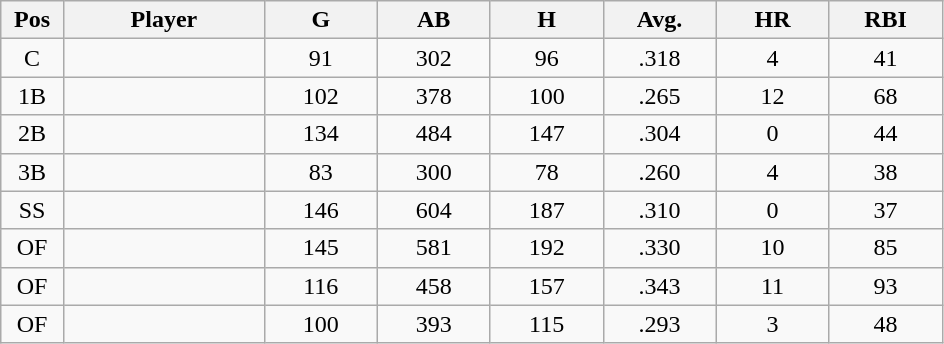<table class="wikitable sortable">
<tr>
<th bgcolor="#DDDDFF" width="5%">Pos</th>
<th bgcolor="#DDDDFF" width="16%">Player</th>
<th bgcolor="#DDDDFF" width="9%">G</th>
<th bgcolor="#DDDDFF" width="9%">AB</th>
<th bgcolor="#DDDDFF" width="9%">H</th>
<th bgcolor="#DDDDFF" width="9%">Avg.</th>
<th bgcolor="#DDDDFF" width="9%">HR</th>
<th bgcolor="#DDDDFF" width="9%">RBI</th>
</tr>
<tr align="center">
<td>C</td>
<td></td>
<td>91</td>
<td>302</td>
<td>96</td>
<td>.318</td>
<td>4</td>
<td>41</td>
</tr>
<tr align="center">
<td>1B</td>
<td></td>
<td>102</td>
<td>378</td>
<td>100</td>
<td>.265</td>
<td>12</td>
<td>68</td>
</tr>
<tr align="center">
<td>2B</td>
<td></td>
<td>134</td>
<td>484</td>
<td>147</td>
<td>.304</td>
<td>0</td>
<td>44</td>
</tr>
<tr align="center">
<td>3B</td>
<td></td>
<td>83</td>
<td>300</td>
<td>78</td>
<td>.260</td>
<td>4</td>
<td>38</td>
</tr>
<tr align="center">
<td>SS</td>
<td></td>
<td>146</td>
<td>604</td>
<td>187</td>
<td>.310</td>
<td>0</td>
<td>37</td>
</tr>
<tr align="center">
<td>OF</td>
<td></td>
<td>145</td>
<td>581</td>
<td>192</td>
<td>.330</td>
<td>10</td>
<td>85</td>
</tr>
<tr align="center">
<td>OF</td>
<td></td>
<td>116</td>
<td>458</td>
<td>157</td>
<td>.343</td>
<td>11</td>
<td>93</td>
</tr>
<tr align="center">
<td>OF</td>
<td></td>
<td>100</td>
<td>393</td>
<td>115</td>
<td>.293</td>
<td>3</td>
<td>48</td>
</tr>
</table>
